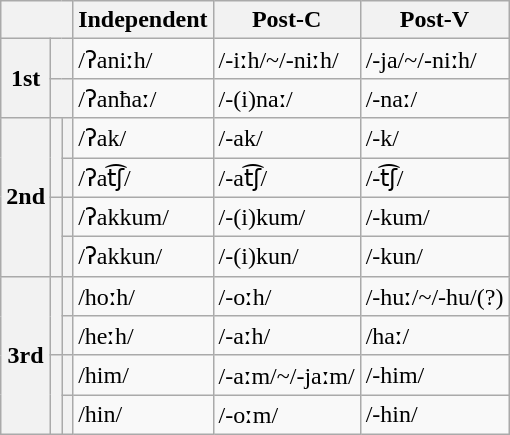<table class="wikitable">
<tr>
<th colspan="3"></th>
<th>Independent</th>
<th>Post-C</th>
<th>Post-V</th>
</tr>
<tr>
<th rowspan="2">1st</th>
<th colspan="2"></th>
<td>/ʔaniːh/</td>
<td>/-iːh/~/-niːh/</td>
<td>/-ja/~/-niːh/</td>
</tr>
<tr>
<th colspan="2"></th>
<td>/ʔanħaː/</td>
<td>/-(i)naː/</td>
<td>/-naː/</td>
</tr>
<tr>
<th rowspan="4">2nd</th>
<th rowspan="2"></th>
<th></th>
<td>/ʔak/</td>
<td>/-ak/</td>
<td>/-k/</td>
</tr>
<tr>
<th></th>
<td>/ʔat͡ʃ/</td>
<td>/-at͡ʃ/</td>
<td>/-t͡ʃ/</td>
</tr>
<tr>
<th rowspan="2"></th>
<th></th>
<td>/ʔakkum/</td>
<td>/-(i)kum/</td>
<td>/-kum/</td>
</tr>
<tr>
<th></th>
<td>/ʔakkun/</td>
<td>/-(i)kun/</td>
<td>/-kun/</td>
</tr>
<tr>
<th rowspan="4">3rd</th>
<th rowspan="2"></th>
<th></th>
<td>/hoːh/</td>
<td>/-oːh/</td>
<td>/-huː/~/-hu/(?)</td>
</tr>
<tr>
<th></th>
<td>/heːh/</td>
<td>/-aːh/</td>
<td>/haː/</td>
</tr>
<tr>
<th rowspan="2"></th>
<th></th>
<td>/him/</td>
<td>/-aːm/~/-jaːm/</td>
<td>/-him/</td>
</tr>
<tr>
<th></th>
<td>/hin/</td>
<td>/-oːm/</td>
<td>/-hin/</td>
</tr>
</table>
